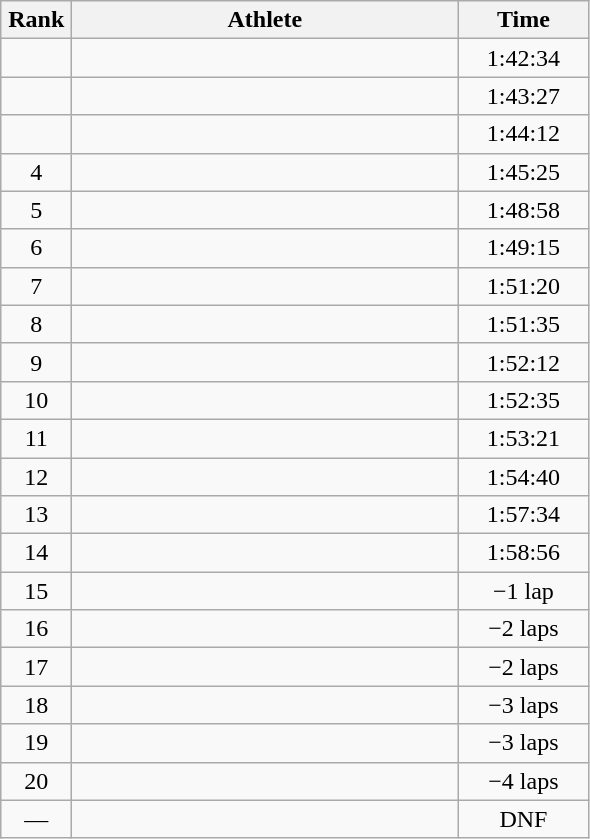<table class=wikitable style="text-align:center">
<tr>
<th width=40>Rank</th>
<th width=250>Athlete</th>
<th width=80>Time</th>
</tr>
<tr>
<td></td>
<td align=left></td>
<td>1:42:34</td>
</tr>
<tr>
<td></td>
<td align=left></td>
<td>1:43:27</td>
</tr>
<tr>
<td></td>
<td align=left></td>
<td>1:44:12</td>
</tr>
<tr>
<td>4</td>
<td align=left></td>
<td>1:45:25</td>
</tr>
<tr>
<td>5</td>
<td align=left></td>
<td>1:48:58</td>
</tr>
<tr>
<td>6</td>
<td align=left></td>
<td>1:49:15</td>
</tr>
<tr>
<td>7</td>
<td align=left></td>
<td>1:51:20</td>
</tr>
<tr>
<td>8</td>
<td align=left></td>
<td>1:51:35</td>
</tr>
<tr>
<td>9</td>
<td align=left></td>
<td>1:52:12</td>
</tr>
<tr>
<td>10</td>
<td align=left></td>
<td>1:52:35</td>
</tr>
<tr>
<td>11</td>
<td align=left></td>
<td>1:53:21</td>
</tr>
<tr>
<td>12</td>
<td align=left></td>
<td>1:54:40</td>
</tr>
<tr>
<td>13</td>
<td align=left></td>
<td>1:57:34</td>
</tr>
<tr>
<td>14</td>
<td align=left></td>
<td>1:58:56</td>
</tr>
<tr>
<td>15</td>
<td align=left></td>
<td>−1 lap</td>
</tr>
<tr>
<td>16</td>
<td align=left></td>
<td>−2 laps</td>
</tr>
<tr>
<td>17</td>
<td align=left></td>
<td>−2 laps</td>
</tr>
<tr>
<td>18</td>
<td align=left></td>
<td>−3 laps</td>
</tr>
<tr>
<td>19</td>
<td align=left></td>
<td>−3 laps</td>
</tr>
<tr>
<td>20</td>
<td align=left></td>
<td>−4 laps</td>
</tr>
<tr>
<td>—</td>
<td align=left></td>
<td>DNF</td>
</tr>
</table>
